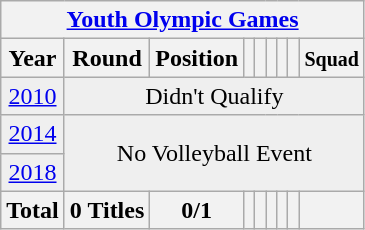<table class="wikitable" style="text-align: center;">
<tr>
<th colspan=9><a href='#'>Youth Olympic Games</a></th>
</tr>
<tr>
<th>Year</th>
<th>Round</th>
<th>Position</th>
<th></th>
<th></th>
<th></th>
<th></th>
<th></th>
<th><small>Squad</small></th>
</tr>
<tr bgcolor="efefef">
<td> <a href='#'>2010</a></td>
<td colspan=9>Didn't Qualify</td>
</tr>
<tr bgcolor="efefef">
<td> <a href='#'>2014</a></td>
<td colspan=9 rowspan=2 align=center>No Volleyball Event</td>
</tr>
<tr bgcolor="efefef">
<td> <a href='#'>2018</a></td>
</tr>
<tr>
<th>Total</th>
<th>0 Titles</th>
<th>0/1</th>
<th></th>
<th></th>
<th></th>
<th></th>
<th></th>
<th></th>
</tr>
</table>
